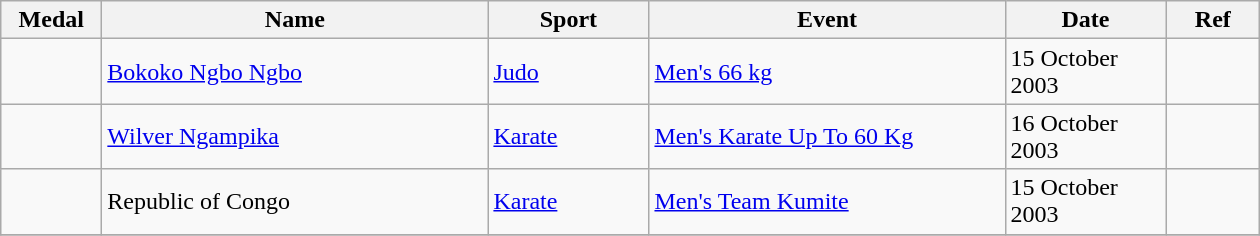<table class="wikitable sortable" style="font-size:100%">
<tr>
<th width="60">Medal</th>
<th width="250">Name</th>
<th width="100">Sport</th>
<th width="230">Event</th>
<th width="100">Date</th>
<th width="55">Ref</th>
</tr>
<tr>
<td></td>
<td><a href='#'>Bokoko Ngbo Ngbo</a></td>
<td><a href='#'>Judo</a></td>
<td><a href='#'>Men's 66 kg</a></td>
<td>15 October 2003</td>
<td></td>
</tr>
<tr>
<td></td>
<td><a href='#'>Wilver Ngampika</a></td>
<td><a href='#'>Karate</a></td>
<td><a href='#'>Men's Karate Up To 60 Kg</a></td>
<td>16 October 2003</td>
<td></td>
</tr>
<tr>
<td></td>
<td>Republic of Congo</td>
<td><a href='#'>Karate</a></td>
<td><a href='#'>Men's Team Kumite</a></td>
<td>15 October 2003</td>
<td></td>
</tr>
<tr>
</tr>
</table>
